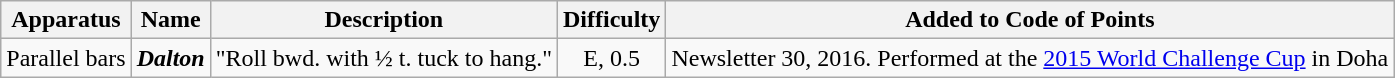<table class="wikitable">
<tr>
<th scope="col">Apparatus</th>
<th scope="col">Name</th>
<th scope="col">Description</th>
<th scope="col">Difficulty</th>
<th scope="col">Added to Code of Points</th>
</tr>
<tr>
<td>Parallel bars</td>
<td><strong><em>Dalton</em></strong></td>
<td>"Roll bwd. with ½ t. tuck to hang."</td>
<td align=center>E, 0.5</td>
<td>Newsletter 30, 2016. Performed at the <a href='#'>2015 World Challenge Cup</a> in Doha</td>
</tr>
</table>
